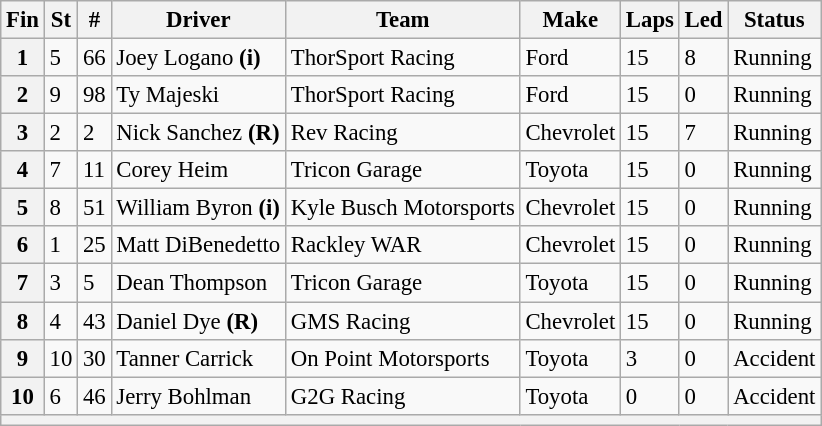<table class="wikitable" style="font-size:95%">
<tr>
<th>Fin</th>
<th>St</th>
<th>#</th>
<th>Driver</th>
<th>Team</th>
<th>Make</th>
<th>Laps</th>
<th>Led</th>
<th>Status</th>
</tr>
<tr>
<th>1</th>
<td>5</td>
<td>66</td>
<td>Joey Logano <strong>(i)</strong></td>
<td>ThorSport Racing</td>
<td>Ford</td>
<td>15</td>
<td>8</td>
<td>Running</td>
</tr>
<tr>
<th>2</th>
<td>9</td>
<td>98</td>
<td>Ty Majeski</td>
<td>ThorSport Racing</td>
<td>Ford</td>
<td>15</td>
<td>0</td>
<td>Running</td>
</tr>
<tr>
<th>3</th>
<td>2</td>
<td>2</td>
<td>Nick Sanchez <strong>(R)</strong></td>
<td>Rev Racing</td>
<td>Chevrolet</td>
<td>15</td>
<td>7</td>
<td>Running</td>
</tr>
<tr>
<th>4</th>
<td>7</td>
<td>11</td>
<td>Corey Heim</td>
<td>Tricon Garage</td>
<td>Toyota</td>
<td>15</td>
<td>0</td>
<td>Running</td>
</tr>
<tr>
<th>5</th>
<td>8</td>
<td>51</td>
<td>William Byron <strong>(i)</strong></td>
<td>Kyle Busch Motorsports</td>
<td>Chevrolet</td>
<td>15</td>
<td>0</td>
<td>Running</td>
</tr>
<tr>
<th>6</th>
<td>1</td>
<td>25</td>
<td>Matt DiBenedetto</td>
<td>Rackley WAR</td>
<td>Chevrolet</td>
<td>15</td>
<td>0</td>
<td>Running</td>
</tr>
<tr>
<th>7</th>
<td>3</td>
<td>5</td>
<td>Dean Thompson</td>
<td>Tricon Garage</td>
<td>Toyota</td>
<td>15</td>
<td>0</td>
<td>Running</td>
</tr>
<tr>
<th>8</th>
<td>4</td>
<td>43</td>
<td>Daniel Dye <strong>(R)</strong></td>
<td>GMS Racing</td>
<td>Chevrolet</td>
<td>15</td>
<td>0</td>
<td>Running</td>
</tr>
<tr>
<th>9</th>
<td>10</td>
<td>30</td>
<td>Tanner Carrick</td>
<td>On Point Motorsports</td>
<td>Toyota</td>
<td>3</td>
<td>0</td>
<td>Accident</td>
</tr>
<tr>
<th>10</th>
<td>6</td>
<td>46</td>
<td>Jerry Bohlman</td>
<td>G2G Racing</td>
<td>Toyota</td>
<td>0</td>
<td>0</td>
<td>Accident</td>
</tr>
<tr>
<th colspan="9"></th>
</tr>
</table>
